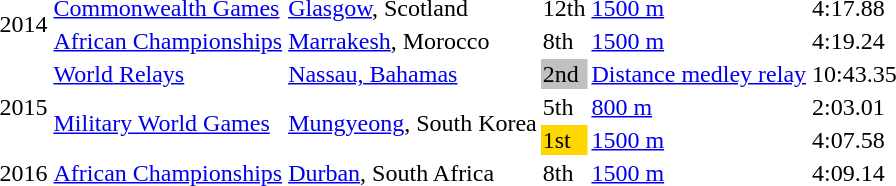<table>
<tr>
<td rowspan=2>2014</td>
<td><a href='#'>Commonwealth Games</a></td>
<td><a href='#'>Glasgow</a>, Scotland</td>
<td>12th</td>
<td><a href='#'>1500 m</a></td>
<td>4:17.88</td>
</tr>
<tr>
<td><a href='#'>African Championships</a></td>
<td><a href='#'>Marrakesh</a>, Morocco</td>
<td>8th</td>
<td><a href='#'>1500 m</a></td>
<td>4:19.24</td>
</tr>
<tr>
<td rowspan=3>2015</td>
<td><a href='#'>World Relays</a></td>
<td><a href='#'>Nassau, Bahamas</a></td>
<td bgcolor=silver>2nd</td>
<td><a href='#'>Distance medley relay</a></td>
<td>10:43.35 </td>
</tr>
<tr>
<td rowspan=2><a href='#'>Military World Games</a></td>
<td rowspan=2><a href='#'>Mungyeong</a>, South Korea</td>
<td>5th</td>
<td><a href='#'>800 m</a></td>
<td>2:03.01</td>
</tr>
<tr>
<td bgcolor=gold>1st</td>
<td><a href='#'>1500 m</a></td>
<td>4:07.58</td>
</tr>
<tr>
<td>2016</td>
<td><a href='#'>African Championships</a></td>
<td><a href='#'>Durban</a>, South Africa</td>
<td>8th</td>
<td><a href='#'>1500 m</a></td>
<td>4:09.14</td>
</tr>
</table>
